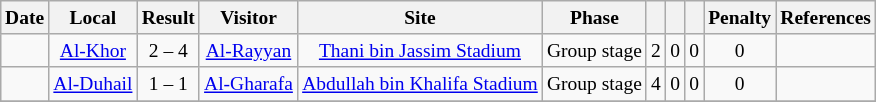<table class="wikitable" style="margin:1em auto 1em auto; text-align:center; font-size:small;">
<tr>
<th>Date</th>
<th>Local</th>
<th>Result</th>
<th>Visitor</th>
<th>Site</th>
<th>Phase</th>
<th></th>
<th></th>
<th></th>
<th>Penalty</th>
<th>References</th>
</tr>
<tr>
<td></td>
<td><a href='#'>Al-Khor</a></td>
<td>2 – 4</td>
<td><a href='#'>Al-Rayyan</a></td>
<td><a href='#'>Thani bin Jassim Stadium</a></td>
<td>Group stage</td>
<td>2</td>
<td>0</td>
<td>0</td>
<td>0</td>
<td></td>
</tr>
<tr>
<td></td>
<td><a href='#'>Al-Duhail</a></td>
<td>1 – 1</td>
<td><a href='#'>Al-Gharafa</a></td>
<td><a href='#'>Abdullah bin Khalifa Stadium</a></td>
<td>Group stage</td>
<td>4</td>
<td>0</td>
<td>0</td>
<td>0</td>
<td></td>
</tr>
<tr>
</tr>
</table>
